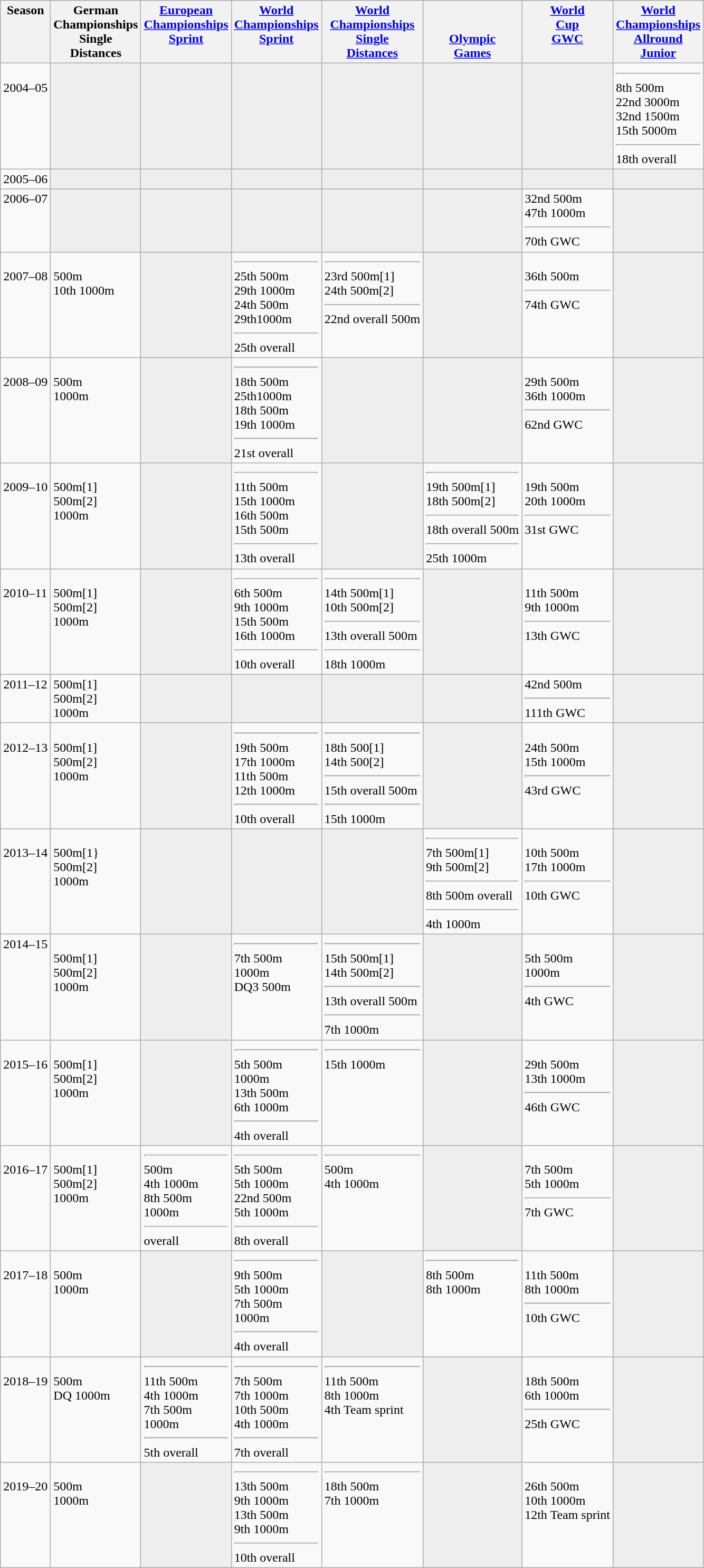<table class="wikitable">
<tr style="vertical-align: top;">
<th>Season</th>
<th>German <br> Championships <br> Single <br> Distances</th>
<th><a href='#'>European <br> Championships<br> Sprint</a></th>
<th><a href='#'>World <br> Championships <br> Sprint</a></th>
<th><a href='#'>World <br> Championships<br> Single <br> Distances</a></th>
<th> <br> <a href='#'><br> Olympic <br> Games</a></th>
<th><a href='#'>World <br> Cup <br> GWC</a></th>
<th><a href='#'>World <br> Championships<br> Allround <br> Junior</a></th>
</tr>
<tr style="vertical-align: top;">
<td><br> 2004–05</td>
<td bgcolor=#EEEEEE></td>
<td bgcolor=#EEEEEE></td>
<td bgcolor=#EEEEEE></td>
<td bgcolor=#EEEEEE></td>
<td bgcolor=#EEEEEE></td>
<td bgcolor=#EEEEEE></td>
<td> <hr>8th 500m <br> 22nd 3000m <br> 32nd 1500m <br> 15th 5000m <hr> 18th overall</td>
</tr>
<tr style="vertical-align: top;">
<td>2005–06</td>
<td bgcolor=#EEEEEE></td>
<td bgcolor=#EEEEEE></td>
<td bgcolor=#EEEEEE></td>
<td bgcolor=#EEEEEE></td>
<td bgcolor=#EEEEEE></td>
<td bgcolor=#EEEEEE></td>
<td bgcolor=#EEEEEE></td>
</tr>
<tr style="vertical-align: top;">
<td>2006–07</td>
<td bgcolor=#EEEEEE></td>
<td bgcolor=#EEEEEE></td>
<td bgcolor=#EEEEEE></td>
<td bgcolor=#EEEEEE></td>
<td bgcolor=#EEEEEE></td>
<td>32nd 500m <br> 47th 1000m <hr> 70th GWC</td>
<td bgcolor=#EEEEEE></td>
</tr>
<tr style="vertical-align: top;">
<td><br> 2007–08</td>
<td><br>  500m <br> 10th 1000m</td>
<td bgcolor=#EEEEEE></td>
<td> <hr> 25th 500m <br>  29th 1000m <br> 24th 500m <br> 29th1000m <hr> 25th overall</td>
<td> <hr> 23rd 500m[1] <br> 24th 500m[2] <hr> 22nd overall 500m</td>
<td bgcolor=#EEEEEE></td>
<td><br> 36th 500m <hr> 74th GWC</td>
<td bgcolor=#EEEEEE></td>
</tr>
<tr style="vertical-align: top;">
<td><br> 2008–09</td>
<td><br>  500m <br>  1000m</td>
<td bgcolor=#EEEEEE></td>
<td> <hr> 18th 500m <br> 25th1000m <br> 18th 500m <br> 19th 1000m <hr> 21st overall</td>
<td bgcolor=#EEEEEE></td>
<td bgcolor=#EEEEEE></td>
<td><br> 29th 500m <br> 36th 1000m <hr> 62nd GWC</td>
<td bgcolor=#EEEEEE></td>
</tr>
<tr style="vertical-align: top;">
<td><br> 2009–10</td>
<td><br>  500m[1] <br>  500m[2] <br>  1000m</td>
<td bgcolor=#EEEEEE></td>
<td> <hr> 11th 500m <br> 15th 1000m <br> 16th 500m <br> 15th 500m <hr>  13th overall</td>
<td bgcolor=#EEEEEE></td>
<td> <hr> 19th 500m[1] <br> 18th 500m[2] <hr> 18th overall 500m <hr> 25th 1000m</td>
<td><br> 19th 500m <br> 20th 1000m <hr>31st GWC</td>
<td bgcolor=#EEEEEE></td>
</tr>
<tr style="vertical-align: top;">
<td><br> 2010–11</td>
<td><br>  500m[1] <br>  500m[2] <br>  1000m</td>
<td bgcolor=#EEEEEE></td>
<td> <hr> 6th 500m <br> 9th 1000m <br> 15th 500m <br> 16th 1000m <hr>  10th overall</td>
<td> <hr> 14th 500m[1] <br> 10th 500m[2] <hr> 13th overall 500m <hr> 18th 1000m</td>
<td bgcolor=#EEEEEE></td>
<td><br>  11th 500m <br> 9th 1000m <hr> 13th GWC</td>
<td bgcolor=#EEEEEE></td>
</tr>
<tr style="vertical-align: top;">
<td>2011–12</td>
<td> 500m[1] <br>  500m[2] <br>  1000m</td>
<td bgcolor=#EEEEEE></td>
<td bgcolor=#EEEEEE></td>
<td bgcolor=#EEEEEE></td>
<td bgcolor=#EEEEEE></td>
<td>42nd 500m <hr> 111th GWC</td>
<td bgcolor=#EEEEEE></td>
</tr>
<tr style="vertical-align: top;">
<td><br> 2012–13</td>
<td><br>  500m[1] <br>  500m[2] <br>  1000m</td>
<td bgcolor=#EEEEEE></td>
<td> <hr> 19th 500m <br> 17th 1000m <br> 11th 500m <br> 12th 1000m <hr> 10th overall</td>
<td> <hr> 18th 500[1] <br> 14th 500[2] <hr> 15th overall 500m <hr> 15th 1000m</td>
<td bgcolor=#EEEEEE></td>
<td><br> 24th 500m <br> 15th 1000m <hr> 43rd GWC</td>
<td bgcolor=#EEEEEE></td>
</tr>
<tr style="vertical-align: top;">
<td><br> 2013–14</td>
<td><br>  500m[1} <br>  500m[2] <br>  1000m</td>
<td bgcolor=#EEEEEE></td>
<td bgcolor=#EEEEEE></td>
<td bgcolor=#EEEEEE></td>
<td> <hr> 7th 500m[1] <br> 9th 500m[2] <hr> 8th 500m overall <hr> 4th 1000m</td>
<td><br> 10th 500m <br> 17th 1000m <hr> 10th GWC</td>
<td bgcolor=#EEEEEE></td>
</tr>
<tr style="vertical-align: top;">
<td>2014–15</td>
<td><br>  500m[1] <br>  500m[2] <br>  1000m</td>
<td bgcolor=#EEEEEE></td>
<td> <hr>7th 500m <br>  1000m <br> DQ3 500m</td>
<td> <hr> 15th 500m[1] <br> 14th 500m[2] <hr> 13th overall 500m <hr> 7th 1000m</td>
<td bgcolor=#EEEEEE></td>
<td><br> 5th 500m <br>  1000m <hr> 4th GWC</td>
<td bgcolor=#EEEEEE></td>
</tr>
<tr style="vertical-align: top;">
<td><br> 2015–16</td>
<td><br>  500m[1] <br>  500m[2] <br>  1000m</td>
<td bgcolor=#EEEEEE></td>
<td> <hr> 5th 500m <br>  1000m <br> 13th 500m <br> 6th 1000m <hr> 4th overall</td>
<td> <hr> 15th 1000m</td>
<td bgcolor=#EEEEEE></td>
<td><br> 29th 500m <br> 13th 1000m <hr> 46th GWC</td>
<td bgcolor=#EEEEEE></td>
</tr>
<tr style="vertical-align: top;">
<td><br> 2016–17</td>
<td><br>  500m[1] <br>  500m[2] <br>  1000m</td>
<td> <hr>  500m  <br> 4th 1000m  <br> 8th 500m  <br> 1000m <hr>  overall</td>
<td> <hr>5th 500m <br> 5th 1000m <br> 22nd 500m <br> 5th 1000m <hr> 8th overall</td>
<td> <hr>  500m <br> 4th 1000m</td>
<td bgcolor=#EEEEEE></td>
<td><br> 7th 500m <br> 5th 1000m  <hr> 7th GWC</td>
<td bgcolor=#EEEEEE></td>
</tr>
<tr style="vertical-align: top;">
<td><br> 2017–18</td>
<td><br>  500m <br>  1000m</td>
<td bgcolor=#EEEEEE></td>
<td> <hr>  9th 500m <br> 5th 1000m <br> 7th 500m <br>  1000m <hr>  4th overall</td>
<td bgcolor=#EEEEEE></td>
<td> <hr> 8th 500m <br> 8th 1000m</td>
<td><br> 11th 500m <br> 8th 1000m <hr> 10th GWC</td>
<td bgcolor=#EEEEEE></td>
</tr>
<tr style="vertical-align: top;">
<td><br> 2018–19</td>
<td><br>  500m <br> DQ 1000m</td>
<td> <hr>  11th 500m <br> 4th 1000m <br> 7th 500m <br>  1000m <hr> 5th overall</td>
<td> <hr> 7th 500m <br> 7th 1000m <br> 10th 500m <br> 4th 1000m <hr> 7th overall</td>
<td> <hr> 11th 500m <br> 8th 1000m <br> 4th Team sprint</td>
<td bgcolor=#EEEEEE></td>
<td><br> 18th 500m <br>6th 1000m <hr> 25th GWC</td>
<td bgcolor=#EEEEEE></td>
</tr>
<tr style="vertical-align: top;">
<td><br> 2019–20</td>
<td><br>  500m <br>  1000m</td>
<td bgcolor=#EEEEEE></td>
<td> <hr> 13th 500m <br> 9th 1000m <br> 13th 500m <br> 9th 1000m <hr>  10th overall</td>
<td> <hr> 18th 500m <br> 7th 1000m</td>
<td bgcolor=#EEEEEE></td>
<td><br> 26th 500m <br> 10th 1000m <br> 12th Team sprint</td>
<td bgcolor=#EEEEEE></td>
</tr>
</table>
